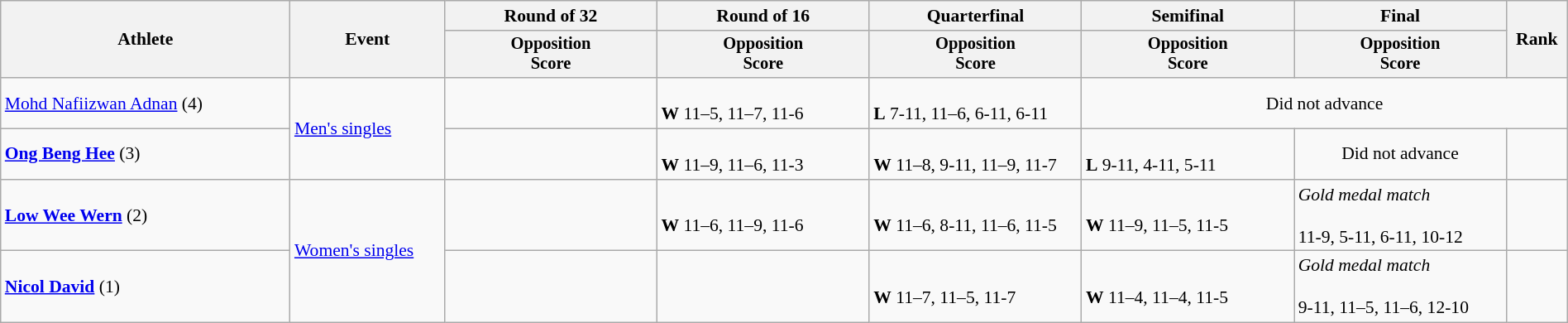<table class="wikitable" width="100%" style="text-align:left; font-size:90%">
<tr>
<th rowspan=2 width="15%">Athlete</th>
<th rowspan=2 width="8%">Event</th>
<th width="11%">Round of 32</th>
<th width="11%">Round of 16</th>
<th width="11%">Quarterfinal</th>
<th width="11%">Semifinal</th>
<th width="11%">Final</th>
<th rowspan=2 width="3%">Rank</th>
</tr>
<tr style="font-size:95%">
<th>Opposition<br>Score</th>
<th>Opposition<br>Score</th>
<th>Opposition<br>Score</th>
<th>Opposition<br>Score</th>
<th>Opposition<br>Score</th>
</tr>
<tr>
<td><a href='#'>Mohd Nafiizwan Adnan</a> (4)</td>
<td rowspan=2><a href='#'>Men's singles</a></td>
<td></td>
<td><br><strong>W</strong> 11–5, 11–7, 11-6</td>
<td><br><strong>L</strong> 7-11, 11–6, 6-11, 6-11</td>
<td align=center colspan=3>Did not advance</td>
</tr>
<tr>
<td><strong><a href='#'>Ong Beng Hee</a></strong> (3)</td>
<td></td>
<td><br><strong>W</strong> 11–9, 11–6, 11-3</td>
<td><br><strong>W</strong> 11–8, 9-11, 11–9, 11-7</td>
<td><br><strong>L</strong> 9-11, 4-11, 5-11</td>
<td align=center>Did not advance</td>
<td align=center></td>
</tr>
<tr>
<td><strong><a href='#'>Low Wee Wern</a></strong> (2)</td>
<td rowspan=2><a href='#'>Women's singles</a></td>
<td></td>
<td><br><strong>W</strong> 11–6, 11–9, 11-6</td>
<td><br><strong>W</strong> 11–6, 8-11, 11–6, 11-5</td>
<td><br><strong>W</strong> 11–9, 11–5, 11-5</td>
<td><em>Gold medal match</em><br><br>11-9, 5-11, 6-11, 10-12</td>
<td align=center></td>
</tr>
<tr>
<td><strong><a href='#'>Nicol David</a></strong> (1)</td>
<td></td>
<td></td>
<td><br><strong>W</strong> 11–7, 11–5, 11-7</td>
<td><br><strong>W</strong> 11–4, 11–4, 11-5</td>
<td><em>Gold medal match</em><br><br>9-11, 11–5, 11–6, 12-10</td>
<td align=center></td>
</tr>
</table>
